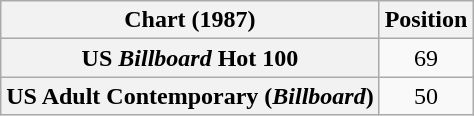<table class="wikitable sortable plainrowheaders" style="text-align:center">
<tr>
<th scope="col">Chart (1987)</th>
<th scope="col">Position</th>
</tr>
<tr>
<th scope="row">US <em>Billboard</em> Hot 100</th>
<td>69</td>
</tr>
<tr>
<th scope="row">US Adult Contemporary (<em>Billboard</em>)</th>
<td>50</td>
</tr>
</table>
